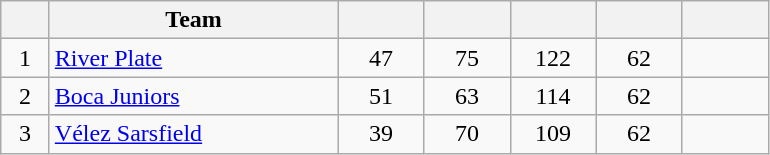<table class="wikitable sortable" style="text-align: center;">
<tr>
<th width=25></th>
<th width=185>Team</th>
<th width=50></th>
<th width=50></th>
<th width=50></th>
<th width=50></th>
<th width=50></th>
</tr>
<tr>
<td>1</td>
<td align="left"><a href='#'>River Plate</a></td>
<td>47</td>
<td>75</td>
<td>122</td>
<td>62</td>
<td><strong></strong></td>
</tr>
<tr>
<td>2</td>
<td align="left"><a href='#'>Boca Juniors</a></td>
<td>51</td>
<td>63</td>
<td>114</td>
<td>62</td>
<td><strong></strong></td>
</tr>
<tr>
<td>3</td>
<td align="left"><a href='#'>Vélez Sarsfield</a></td>
<td>39</td>
<td>70</td>
<td>109</td>
<td>62</td>
<td><strong></strong></td>
</tr>
</table>
